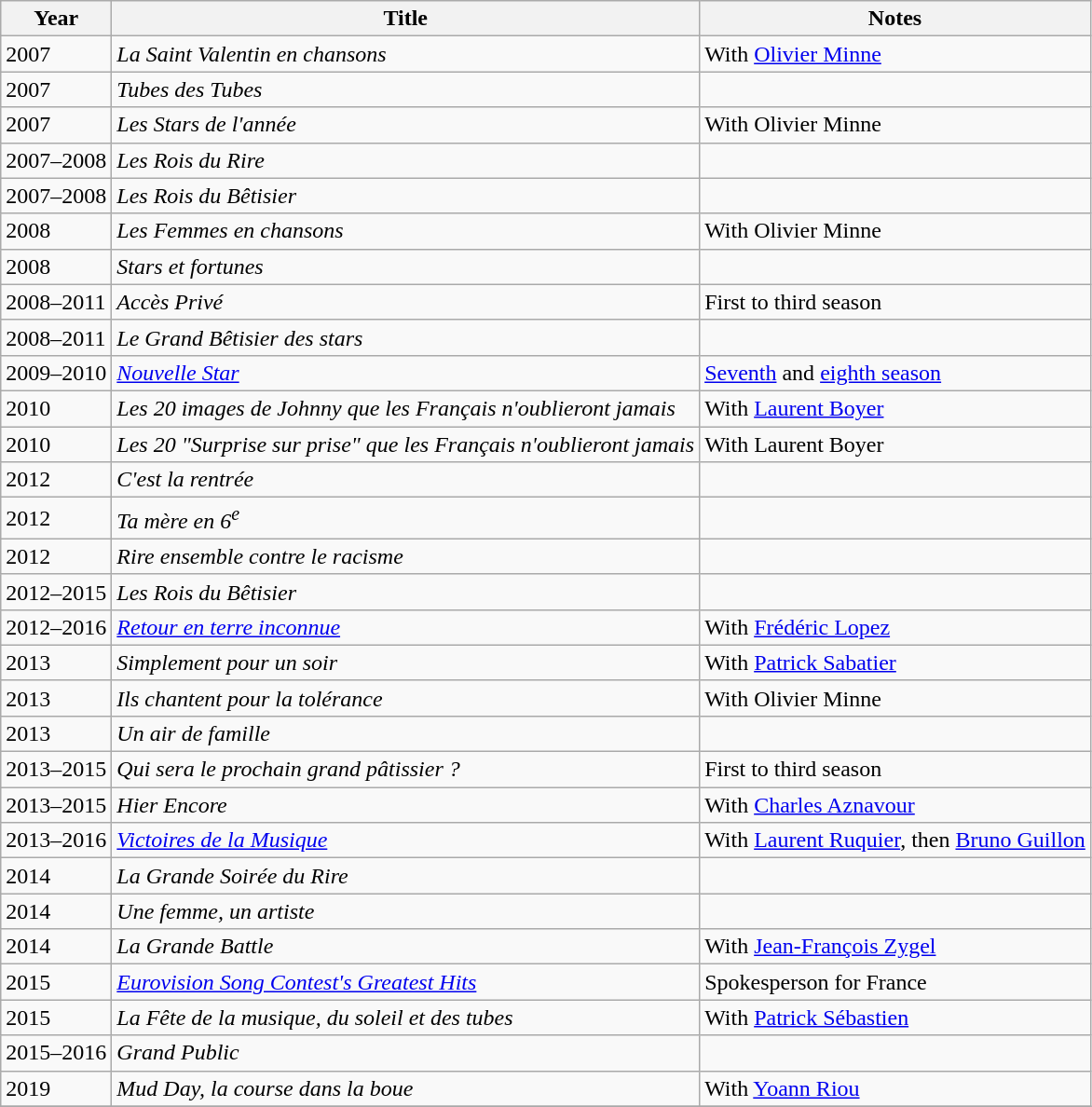<table class="wikitable sortable">
<tr>
<th>Year</th>
<th>Title</th>
<th class="unsortable">Notes</th>
</tr>
<tr>
<td>2007</td>
<td><em>La Saint Valentin en chansons</em></td>
<td>With <a href='#'>Olivier Minne</a></td>
</tr>
<tr>
<td>2007</td>
<td><em>Tubes des Tubes</em></td>
<td></td>
</tr>
<tr>
<td>2007</td>
<td><em>Les Stars de l'année</em></td>
<td>With Olivier Minne</td>
</tr>
<tr>
<td>2007–2008</td>
<td><em>Les Rois du Rire</em></td>
<td></td>
</tr>
<tr>
<td>2007–2008</td>
<td><em>Les Rois du Bêtisier</em></td>
<td></td>
</tr>
<tr>
<td>2008</td>
<td><em>Les Femmes en chansons</em></td>
<td>With Olivier Minne</td>
</tr>
<tr>
<td>2008</td>
<td><em>Stars et fortunes</em></td>
<td></td>
</tr>
<tr>
<td>2008–2011</td>
<td><em>Accès Privé</em></td>
<td>First to third season</td>
</tr>
<tr>
<td>2008–2011</td>
<td><em>Le Grand Bêtisier des stars</em></td>
<td></td>
</tr>
<tr>
<td>2009–2010</td>
<td><em><a href='#'>Nouvelle Star</a></em></td>
<td><a href='#'>Seventh</a> and <a href='#'>eighth season</a></td>
</tr>
<tr>
<td>2010</td>
<td><em>Les 20 images de Johnny que les Français n'oublieront jamais</em></td>
<td>With <a href='#'>Laurent Boyer</a></td>
</tr>
<tr>
<td>2010</td>
<td><em>Les 20 "Surprise sur prise" que les Français n'oublieront jamais</em></td>
<td>With Laurent Boyer</td>
</tr>
<tr>
<td>2012</td>
<td><em>C'est la rentrée</em></td>
<td></td>
</tr>
<tr>
<td>2012</td>
<td><em>Ta mère en 6<sup>e</sup></em></td>
<td></td>
</tr>
<tr>
<td>2012</td>
<td><em>Rire ensemble contre le racisme</em></td>
<td></td>
</tr>
<tr>
<td>2012–2015</td>
<td><em>Les Rois du Bêtisier</em></td>
<td></td>
</tr>
<tr>
<td>2012–2016</td>
<td><em><a href='#'>Retour en terre inconnue</a></em></td>
<td>With <a href='#'>Frédéric Lopez</a></td>
</tr>
<tr>
<td>2013</td>
<td><em>Simplement pour un soir</em></td>
<td>With <a href='#'>Patrick Sabatier</a></td>
</tr>
<tr>
<td>2013</td>
<td><em>Ils chantent pour la tolérance</em></td>
<td>With Olivier Minne</td>
</tr>
<tr>
<td>2013</td>
<td><em>Un air de famille</em></td>
<td></td>
</tr>
<tr>
<td>2013–2015</td>
<td><em>Qui sera le prochain grand pâtissier ?</em></td>
<td>First to third season</td>
</tr>
<tr>
<td>2013–2015</td>
<td><em>Hier Encore</em></td>
<td>With <a href='#'>Charles Aznavour</a></td>
</tr>
<tr>
<td>2013–2016</td>
<td><em><a href='#'>Victoires de la Musique</a></em></td>
<td>With <a href='#'>Laurent Ruquier</a>, then <a href='#'>Bruno Guillon</a></td>
</tr>
<tr>
<td>2014</td>
<td><em>La Grande Soirée du Rire</em></td>
<td></td>
</tr>
<tr>
<td>2014</td>
<td><em>Une femme, un artiste</em></td>
<td></td>
</tr>
<tr>
<td>2014</td>
<td><em>La Grande Battle</em></td>
<td>With <a href='#'>Jean-François Zygel</a></td>
</tr>
<tr>
<td>2015</td>
<td><em><a href='#'>Eurovision Song Contest's Greatest Hits</a></em></td>
<td>Spokesperson for France</td>
</tr>
<tr>
<td>2015</td>
<td><em>La Fête de la musique, du soleil et des tubes</em></td>
<td>With <a href='#'>Patrick Sébastien</a></td>
</tr>
<tr>
<td>2015–2016</td>
<td><em>Grand Public</em></td>
<td></td>
</tr>
<tr>
<td>2019</td>
<td><em>Mud Day, la course dans la boue</em></td>
<td>With <a href='#'>Yoann Riou</a></td>
</tr>
<tr>
</tr>
</table>
